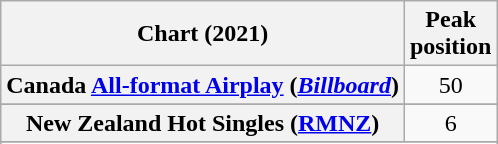<table class="wikitable sortable plainrowheaders" style="text-align:center">
<tr>
<th scope="col">Chart (2021)</th>
<th scope="col">Peak<br>position</th>
</tr>
<tr>
<th scope="row">Canada <a href='#'>All-format Airplay</a> (<em><a href='#'>Billboard</a></em>)</th>
<td>50</td>
</tr>
<tr>
</tr>
<tr>
</tr>
<tr>
<th scope="row">New Zealand Hot Singles (<a href='#'>RMNZ</a>)</th>
<td>6</td>
</tr>
<tr>
</tr>
<tr>
</tr>
<tr>
</tr>
<tr>
</tr>
</table>
